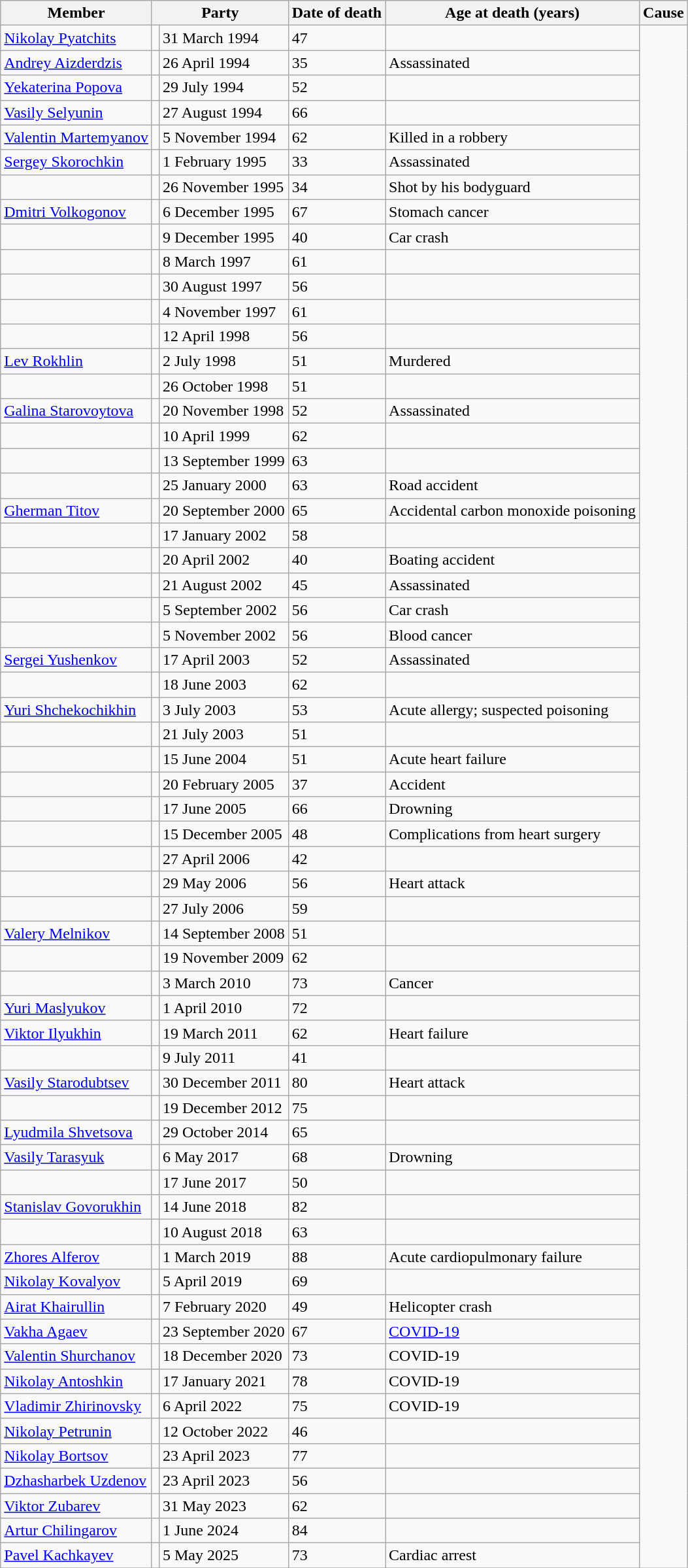<table class="wikitable sortable">
<tr>
<th>Member</th>
<th colspan=2>Party</th>
<th>Date of death</th>
<th>Age at death (years)</th>
<th>Cause</th>
</tr>
<tr>
<td><a href='#'>Nikolay Pyatchits</a></td>
<td></td>
<td nowrap>31 March 1994</td>
<td nowrap>47</td>
<td></td>
</tr>
<tr>
<td><a href='#'>Andrey Aizderdzis</a></td>
<td></td>
<td nowrap>26 April 1994</td>
<td nowrap>35</td>
<td>Assassinated</td>
</tr>
<tr>
<td><a href='#'>Yekaterina Popova</a></td>
<td></td>
<td nowrap>29 July 1994</td>
<td nowrap>52</td>
<td></td>
</tr>
<tr>
<td><a href='#'>Vasily Selyunin</a></td>
<td></td>
<td nowrap>27 August 1994</td>
<td nowrap>66</td>
<td></td>
</tr>
<tr>
<td><a href='#'>Valentin Martemyanov</a></td>
<td></td>
<td nowrap>5 November 1994</td>
<td nowrap>62</td>
<td>Killed in a robbery</td>
</tr>
<tr>
<td><a href='#'>Sergey Skorochkin</a></td>
<td></td>
<td nowrap>1 February 1995</td>
<td nowrap>33</td>
<td>Assassinated</td>
</tr>
<tr>
<td></td>
<td></td>
<td nowrap>26 November 1995</td>
<td nowrap>34</td>
<td>Shot by his bodyguard</td>
</tr>
<tr>
<td><a href='#'>Dmitri Volkogonov</a></td>
<td></td>
<td nowrap>6 December 1995</td>
<td nowrap>67</td>
<td>Stomach cancer</td>
</tr>
<tr>
<td></td>
<td></td>
<td nowrap>9 December 1995</td>
<td nowrap>40</td>
<td>Car crash</td>
</tr>
<tr>
<td></td>
<td></td>
<td nowrap>8 March 1997</td>
<td nowrap>61</td>
<td></td>
</tr>
<tr>
<td></td>
<td></td>
<td nowrap>30 August 1997</td>
<td nowrap>56</td>
<td></td>
</tr>
<tr>
<td></td>
<td></td>
<td nowrap>4 November 1997</td>
<td nowrap>61</td>
<td></td>
</tr>
<tr>
<td></td>
<td></td>
<td nowrap>12 April 1998</td>
<td nowrap>56</td>
<td></td>
</tr>
<tr>
<td><a href='#'>Lev Rokhlin</a></td>
<td></td>
<td nowrap>2 July 1998</td>
<td nowrap>51</td>
<td>Murdered</td>
</tr>
<tr>
<td></td>
<td></td>
<td nowrap>26 October 1998</td>
<td nowrap>51</td>
<td></td>
</tr>
<tr>
<td><a href='#'>Galina Starovoytova</a></td>
<td></td>
<td nowrap>20 November 1998</td>
<td nowrap>52</td>
<td>Assassinated</td>
</tr>
<tr>
<td></td>
<td></td>
<td nowrap>10 April 1999</td>
<td nowrap>62</td>
<td></td>
</tr>
<tr>
<td></td>
<td></td>
<td nowrap>13 September 1999</td>
<td nowrap>63</td>
<td></td>
</tr>
<tr>
<td></td>
<td></td>
<td nowrap>25 January 2000</td>
<td nowrap>63</td>
<td>Road accident</td>
</tr>
<tr>
<td><a href='#'>Gherman Titov</a></td>
<td></td>
<td nowrap>20 September 2000</td>
<td nowrap>65</td>
<td>Accidental carbon monoxide poisoning</td>
</tr>
<tr>
<td></td>
<td></td>
<td nowrap>17 January 2002</td>
<td nowrap>58</td>
<td></td>
</tr>
<tr>
<td></td>
<td></td>
<td nowrap>20 April 2002</td>
<td nowrap>40</td>
<td>Boating accident</td>
</tr>
<tr>
<td></td>
<td></td>
<td nowrap>21 August 2002</td>
<td nowrap>45</td>
<td>Assassinated</td>
</tr>
<tr>
<td></td>
<td></td>
<td nowrap>5 September 2002</td>
<td nowrap>56</td>
<td>Car crash</td>
</tr>
<tr>
<td></td>
<td></td>
<td nowrap>5 November 2002</td>
<td nowrap>56</td>
<td>Blood cancer</td>
</tr>
<tr>
<td><a href='#'>Sergei Yushenkov</a></td>
<td></td>
<td nowrap>17 April 2003</td>
<td nowrap>52</td>
<td>Assassinated</td>
</tr>
<tr>
<td></td>
<td></td>
<td nowrap>18 June 2003</td>
<td nowrap>62</td>
<td></td>
</tr>
<tr>
<td><a href='#'>Yuri Shchekochikhin</a></td>
<td></td>
<td nowrap>3 July 2003</td>
<td nowrap>53</td>
<td>Acute allergy; suspected poisoning</td>
</tr>
<tr>
<td></td>
<td></td>
<td nowrap>21 July 2003</td>
<td nowrap>51</td>
<td></td>
</tr>
<tr>
<td></td>
<td></td>
<td nowrap>15 June 2004</td>
<td nowrap>51</td>
<td>Acute heart failure</td>
</tr>
<tr>
<td></td>
<td></td>
<td nowrap>20 February 2005</td>
<td nowrap>37</td>
<td>Accident</td>
</tr>
<tr>
<td></td>
<td></td>
<td nowrap>17 June 2005</td>
<td nowrap>66</td>
<td>Drowning</td>
</tr>
<tr>
<td></td>
<td></td>
<td nowrap>15 December 2005</td>
<td nowrap>48</td>
<td>Complications from heart surgery</td>
</tr>
<tr>
<td></td>
<td></td>
<td nowrap>27 April 2006</td>
<td nowrap>42</td>
<td></td>
</tr>
<tr>
<td></td>
<td></td>
<td nowrap>29 May 2006</td>
<td nowrap>56</td>
<td>Heart attack</td>
</tr>
<tr>
<td></td>
<td></td>
<td nowrap>27 July 2006</td>
<td nowrap>59</td>
<td></td>
</tr>
<tr>
<td><a href='#'>Valery Melnikov</a></td>
<td></td>
<td nowrap>14 September 2008</td>
<td nowrap>51</td>
<td></td>
</tr>
<tr>
<td></td>
<td></td>
<td nowrap>19 November 2009</td>
<td nowrap>62</td>
<td></td>
</tr>
<tr>
<td></td>
<td></td>
<td nowrap>3 March 2010 </td>
<td nowrap>73</td>
<td>Cancer</td>
</tr>
<tr>
<td><a href='#'>Yuri Maslyukov</a></td>
<td></td>
<td nowrap>1 April 2010</td>
<td nowrap>72</td>
<td></td>
</tr>
<tr>
<td><a href='#'>Viktor Ilyukhin</a></td>
<td></td>
<td nowrap>19 March 2011</td>
<td nowrap>62</td>
<td>Heart failure</td>
</tr>
<tr>
<td></td>
<td></td>
<td nowrap>9 July 2011</td>
<td nowrap>41</td>
<td></td>
</tr>
<tr>
<td><a href='#'>Vasily Starodubtsev</a></td>
<td></td>
<td nowrap>30 December 2011</td>
<td nowrap>80</td>
<td>Heart attack</td>
</tr>
<tr>
<td></td>
<td></td>
<td nowrap>19 December 2012</td>
<td nowrap>75</td>
<td></td>
</tr>
<tr>
<td><a href='#'>Lyudmila Shvetsova</a></td>
<td></td>
<td nowrap>29 October 2014</td>
<td nowrap>65</td>
<td></td>
</tr>
<tr>
<td><a href='#'>Vasily Tarasyuk</a></td>
<td></td>
<td nowrap>6 May 2017</td>
<td nowrap>68</td>
<td>Drowning</td>
</tr>
<tr>
<td></td>
<td></td>
<td nowrap>17 June 2017</td>
<td nowrap>50</td>
<td></td>
</tr>
<tr>
<td><a href='#'>Stanislav Govorukhin</a></td>
<td></td>
<td nowrap>14 June 2018</td>
<td nowrap>82</td>
<td></td>
</tr>
<tr>
<td></td>
<td></td>
<td nowrap>10 August 2018</td>
<td nowrap>63</td>
<td></td>
</tr>
<tr>
<td><a href='#'>Zhores Alferov</a></td>
<td></td>
<td nowrap>1 March 2019</td>
<td nowrap>88</td>
<td>Acute cardiopulmonary failure</td>
</tr>
<tr>
<td><a href='#'>Nikolay Kovalyov</a></td>
<td></td>
<td nowrap>5 April 2019</td>
<td nowrap>69</td>
<td></td>
</tr>
<tr>
<td><a href='#'>Airat Khairullin</a></td>
<td></td>
<td nowrap>7 February 2020</td>
<td nowrap>49</td>
<td>Helicopter crash</td>
</tr>
<tr>
<td><a href='#'>Vakha Agaev</a></td>
<td></td>
<td nowrap>23 September 2020</td>
<td nowrap>67</td>
<td><a href='#'>COVID-19</a></td>
</tr>
<tr>
<td><a href='#'>Valentin Shurchanov</a></td>
<td></td>
<td nowrap>18 December 2020</td>
<td nowrap>73</td>
<td>COVID-19</td>
</tr>
<tr>
<td><a href='#'>Nikolay Antoshkin</a></td>
<td></td>
<td nowrap>17 January 2021</td>
<td nowrap>78</td>
<td>COVID-19</td>
</tr>
<tr>
<td><a href='#'>Vladimir Zhirinovsky</a></td>
<td></td>
<td nowrap>6 April 2022</td>
<td nowrap>75</td>
<td>COVID-19</td>
</tr>
<tr>
<td><a href='#'>Nikolay Petrunin</a></td>
<td></td>
<td nowrap>12 October 2022</td>
<td nowrap>46</td>
<td></td>
</tr>
<tr>
<td><a href='#'>Nikolay Bortsov</a></td>
<td></td>
<td nowrap>23 April 2023</td>
<td nowrap>77</td>
<td></td>
</tr>
<tr>
<td><a href='#'>Dzhasharbek Uzdenov</a></td>
<td></td>
<td nowrap>23 April 2023</td>
<td nowrap>56</td>
<td></td>
</tr>
<tr>
<td><a href='#'>Viktor Zubarev</a></td>
<td></td>
<td nowrap>31 May 2023</td>
<td nowrap>62</td>
<td></td>
</tr>
<tr>
<td><a href='#'>Artur Chilingarov</a></td>
<td></td>
<td nowrap>1 June 2024</td>
<td nowrap>84</td>
<td></td>
</tr>
<tr>
<td><a href='#'>Pavel Kachkayev</a></td>
<td></td>
<td nowrap>5 May 2025</td>
<td nowrap>73</td>
<td>Cardiac arrest</td>
</tr>
<tr>
</tr>
</table>
